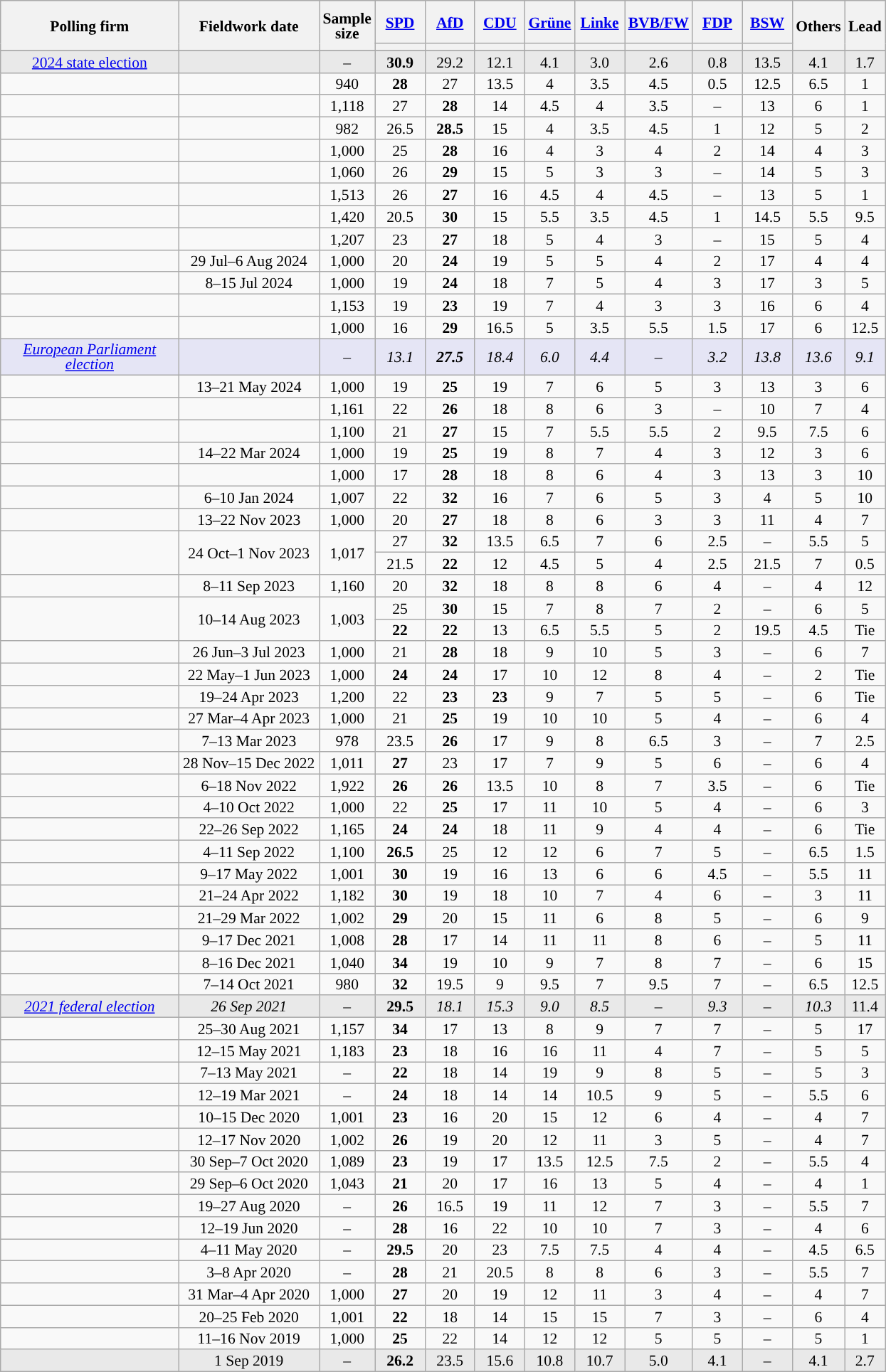<table class="wikitable sortable" style="text-align:center;font-size:90%;line-height:14px;">
<tr style="height:40px;">
<th style="width:160px;" rowspan="2">Polling firm</th>
<th style="width:125px;" rowspan="2">Fieldwork date</th>
<th style="width:35px;" rowspan="2">Sample<br>size</th>
<th class="unsortable" style="width:40px;"><a href='#'>SPD</a></th>
<th class="unsortable" style="width:40px;"><a href='#'>AfD</a></th>
<th class="unsortable" style="width:40px;"><a href='#'>CDU</a></th>
<th class="unsortable" style="width:40px;"><a href='#'>Grüne</a></th>
<th class="unsortable" style="width:40px;"><a href='#'>Linke</a></th>
<th class="unsortable" style="width:40px;"><a href='#'>BVB/FW</a></th>
<th class="unsortable" style="width:40px;"><a href='#'>FDP</a></th>
<th class="unsortable" style="width:40px;"><a href='#'>BSW</a></th>
<th rowspan="2" class="unsortable" style="width:40px;">Others</th>
<th style="width:30px;" rowspan="2">Lead</th>
</tr>
<tr>
<th style="background:"></th>
<th style="background:"></th>
<th style="background:"></th>
<th style="background:"></th>
<th style="background:"></th>
<th style="background:"></th>
<th style="background:"></th>
<th style="background:"></th>
</tr>
<tr>
</tr>
<tr style="background:#E9E9E9;">
<td><a href='#'>2024 state election</a></td>
<td></td>
<td>–</td>
<td><strong>30.9</strong></td>
<td>29.2</td>
<td>12.1</td>
<td>4.1</td>
<td>3.0</td>
<td>2.6</td>
<td>0.8</td>
<td>13.5</td>
<td>4.1</td>
<td style="background:">1.7</td>
</tr>
<tr>
<td></td>
<td></td>
<td>940</td>
<td><strong>28</strong></td>
<td>27</td>
<td>13.5</td>
<td>4</td>
<td>3.5</td>
<td>4.5</td>
<td>0.5</td>
<td>12.5</td>
<td>6.5</td>
<td style="background:">1</td>
</tr>
<tr>
<td></td>
<td></td>
<td>1,118</td>
<td>27</td>
<td><strong>28</strong></td>
<td>14</td>
<td>4.5</td>
<td>4</td>
<td>3.5</td>
<td>–</td>
<td>13</td>
<td>6</td>
<td style="background:">1</td>
</tr>
<tr>
<td></td>
<td></td>
<td>982</td>
<td>26.5</td>
<td><strong>28.5</strong></td>
<td>15</td>
<td>4</td>
<td>3.5</td>
<td>4.5</td>
<td>1</td>
<td>12</td>
<td>5</td>
<td style="background:">2</td>
</tr>
<tr>
<td></td>
<td></td>
<td>1,000</td>
<td>25</td>
<td><strong>28</strong></td>
<td>16</td>
<td>4</td>
<td>3</td>
<td>4</td>
<td>2</td>
<td>14</td>
<td>4</td>
<td style="background:">3</td>
</tr>
<tr>
<td></td>
<td></td>
<td>1,060</td>
<td>26</td>
<td><strong>29</strong></td>
<td>15</td>
<td>5</td>
<td>3</td>
<td>3</td>
<td>–</td>
<td>14</td>
<td>5</td>
<td style="background:">3</td>
</tr>
<tr>
<td></td>
<td></td>
<td>1,513</td>
<td>26</td>
<td><strong>27</strong></td>
<td>16</td>
<td>4.5</td>
<td>4</td>
<td>4.5</td>
<td>–</td>
<td>13</td>
<td>5</td>
<td style="background:">1</td>
</tr>
<tr>
<td></td>
<td></td>
<td>1,420</td>
<td>20.5</td>
<td><strong>30</strong></td>
<td>15</td>
<td>5.5</td>
<td>3.5</td>
<td>4.5</td>
<td>1</td>
<td>14.5</td>
<td>5.5</td>
<td style="background:">9.5</td>
</tr>
<tr>
<td></td>
<td></td>
<td>1,207</td>
<td>23</td>
<td><strong>27</strong></td>
<td>18</td>
<td>5</td>
<td>4</td>
<td>3</td>
<td>–</td>
<td>15</td>
<td>5</td>
<td style="background:">4</td>
</tr>
<tr>
<td></td>
<td>29 Jul–6 Aug 2024</td>
<td>1,000</td>
<td>20</td>
<td><strong>24</strong></td>
<td>19</td>
<td>5</td>
<td>5</td>
<td>4</td>
<td>2</td>
<td>17</td>
<td>4</td>
<td style="background:">4</td>
</tr>
<tr>
<td></td>
<td>8–15 Jul 2024</td>
<td>1,000</td>
<td>19</td>
<td><strong>24</strong></td>
<td>18</td>
<td>7</td>
<td>5</td>
<td>4</td>
<td>3</td>
<td>17</td>
<td>3</td>
<td style="background:">5</td>
</tr>
<tr>
<td></td>
<td></td>
<td>1,153</td>
<td>19</td>
<td><strong>23</strong></td>
<td>19</td>
<td>7</td>
<td>4</td>
<td>3</td>
<td>3</td>
<td>16</td>
<td>6</td>
<td style="background:">4</td>
</tr>
<tr>
<td></td>
<td></td>
<td>1,000</td>
<td>16</td>
<td><strong>29</strong></td>
<td>16.5</td>
<td>5</td>
<td>3.5</td>
<td>5.5</td>
<td>1.5</td>
<td>17</td>
<td>6</td>
<td style="background:">12.5</td>
</tr>
<tr style="background:#E5E5F5;font-style:italic;">
<td><a href='#'>European Parliament election</a></td>
<td></td>
<td>–</td>
<td>13.1</td>
<td><strong>27.5</strong></td>
<td>18.4</td>
<td>6.0</td>
<td>4.4</td>
<td>–</td>
<td>3.2</td>
<td>13.8</td>
<td>13.6</td>
<td style="background:">9.1</td>
</tr>
<tr>
<td></td>
<td>13–21 May 2024</td>
<td>1,000</td>
<td>19</td>
<td><strong>25</strong></td>
<td>19</td>
<td>7</td>
<td>6</td>
<td>5</td>
<td>3</td>
<td>13</td>
<td>3</td>
<td style="background:">6</td>
</tr>
<tr>
<td></td>
<td></td>
<td>1,161</td>
<td>22</td>
<td><strong>26</strong></td>
<td>18</td>
<td>8</td>
<td>6</td>
<td>3</td>
<td>–</td>
<td>10</td>
<td>7</td>
<td style="background:">4</td>
</tr>
<tr>
<td></td>
<td></td>
<td>1,100</td>
<td>21</td>
<td><strong>27</strong></td>
<td>15</td>
<td>7</td>
<td>5.5</td>
<td>5.5</td>
<td>2</td>
<td>9.5</td>
<td>7.5</td>
<td style="background:">6</td>
</tr>
<tr>
<td></td>
<td>14–22 Mar 2024</td>
<td>1,000</td>
<td>19</td>
<td><strong>25</strong></td>
<td>19</td>
<td>8</td>
<td>7</td>
<td>4</td>
<td>3</td>
<td>12</td>
<td>3</td>
<td style="background:">6</td>
</tr>
<tr>
<td></td>
<td></td>
<td>1,000</td>
<td>17</td>
<td><strong>28</strong></td>
<td>18</td>
<td>8</td>
<td>6</td>
<td>4</td>
<td>3</td>
<td>13</td>
<td>3</td>
<td style="background:">10</td>
</tr>
<tr>
<td></td>
<td>6–10 Jan 2024</td>
<td>1,007</td>
<td>22</td>
<td><strong>32</strong></td>
<td>16</td>
<td>7</td>
<td>6</td>
<td>5</td>
<td>3</td>
<td>4</td>
<td>5</td>
<td style="background:">10</td>
</tr>
<tr>
<td></td>
<td>13–22 Nov 2023</td>
<td>1,000</td>
<td>20</td>
<td><strong>27</strong></td>
<td>18</td>
<td>8</td>
<td>6</td>
<td>3</td>
<td>3</td>
<td>11</td>
<td>4</td>
<td style="background:">7</td>
</tr>
<tr>
<td rowspan="2"></td>
<td rowspan="2">24 Oct–1 Nov 2023</td>
<td rowspan="2">1,017</td>
<td>27</td>
<td><strong>32</strong></td>
<td>13.5</td>
<td>6.5</td>
<td>7</td>
<td>6</td>
<td>2.5</td>
<td>–</td>
<td>5.5</td>
<td style="background:">5</td>
</tr>
<tr>
<td>21.5</td>
<td><strong>22</strong></td>
<td>12</td>
<td>4.5</td>
<td>5</td>
<td>4</td>
<td>2.5</td>
<td>21.5</td>
<td>7</td>
<td style="background:">0.5</td>
</tr>
<tr>
<td></td>
<td>8–11 Sep 2023</td>
<td>1,160</td>
<td>20</td>
<td><strong>32</strong></td>
<td>18</td>
<td>8</td>
<td>8</td>
<td>6</td>
<td>4</td>
<td>–</td>
<td>4</td>
<td style="background:">12</td>
</tr>
<tr>
<td rowspan="2"></td>
<td rowspan="2">10–14 Aug 2023</td>
<td rowspan="2">1,003</td>
<td>25</td>
<td><strong>30</strong></td>
<td>15</td>
<td>7</td>
<td>8</td>
<td>7</td>
<td>2</td>
<td>–</td>
<td>6</td>
<td style="background:">5</td>
</tr>
<tr>
<td><strong>22</strong></td>
<td><strong>22</strong></td>
<td>13</td>
<td>6.5</td>
<td>5.5</td>
<td>5</td>
<td>2</td>
<td>19.5</td>
<td>4.5</td>
<td>Tie</td>
</tr>
<tr>
<td></td>
<td>26 Jun–3 Jul 2023</td>
<td>1,000</td>
<td>21</td>
<td><strong>28</strong></td>
<td>18</td>
<td>9</td>
<td>10</td>
<td>5</td>
<td>3</td>
<td>–</td>
<td>6</td>
<td style="background:">7</td>
</tr>
<tr>
<td></td>
<td>22 May–1 Jun 2023</td>
<td>1,000</td>
<td><strong>24</strong></td>
<td><strong>24</strong></td>
<td>17</td>
<td>10</td>
<td>12</td>
<td>8</td>
<td>4</td>
<td>–</td>
<td>2</td>
<td>Tie</td>
</tr>
<tr>
<td></td>
<td>19–24 Apr 2023</td>
<td>1,200</td>
<td>22</td>
<td><strong>23</strong></td>
<td><strong>23</strong></td>
<td>9</td>
<td>7</td>
<td>5</td>
<td>5</td>
<td>–</td>
<td>6</td>
<td data-sort-value="0">Tie</td>
</tr>
<tr>
<td></td>
<td>27 Mar–4 Apr 2023</td>
<td>1,000</td>
<td>21</td>
<td><strong>25</strong></td>
<td>19</td>
<td>10</td>
<td>10</td>
<td>5</td>
<td>4</td>
<td>–</td>
<td>6</td>
<td style="background:">4</td>
</tr>
<tr>
<td></td>
<td>7–13 Mar 2023</td>
<td>978</td>
<td>23.5</td>
<td><strong>26</strong></td>
<td>17</td>
<td>9</td>
<td>8</td>
<td>6.5</td>
<td>3</td>
<td>–</td>
<td>7</td>
<td style="background:">2.5</td>
</tr>
<tr>
<td></td>
<td>28 Nov–15 Dec 2022</td>
<td>1,011</td>
<td><strong>27</strong></td>
<td>23</td>
<td>17</td>
<td>7</td>
<td>9</td>
<td>5</td>
<td>6</td>
<td>–</td>
<td>6</td>
<td style="background:">4</td>
</tr>
<tr>
<td></td>
<td>6–18 Nov 2022</td>
<td>1,922</td>
<td><strong>26</strong></td>
<td><strong>26</strong></td>
<td>13.5</td>
<td>10</td>
<td>8</td>
<td>7</td>
<td>3.5</td>
<td>–</td>
<td>6</td>
<td data-sort-value="0">Tie</td>
</tr>
<tr>
<td></td>
<td>4–10 Oct 2022</td>
<td>1,000</td>
<td>22</td>
<td><strong>25</strong></td>
<td>17</td>
<td>11</td>
<td>10</td>
<td>5</td>
<td>4</td>
<td>–</td>
<td>6</td>
<td style="background:">3</td>
</tr>
<tr>
<td></td>
<td>22–26 Sep 2022</td>
<td>1,165</td>
<td><strong>24</strong></td>
<td><strong>24</strong></td>
<td>18</td>
<td>11</td>
<td>9</td>
<td>4</td>
<td>4</td>
<td>–</td>
<td>6</td>
<td data-sort-value="0">Tie</td>
</tr>
<tr>
<td></td>
<td>4–11 Sep 2022</td>
<td>1,100</td>
<td><strong>26.5</strong></td>
<td>25</td>
<td>12</td>
<td>12</td>
<td>6</td>
<td>7</td>
<td>5</td>
<td>–</td>
<td>6.5</td>
<td style="background:">1.5</td>
</tr>
<tr>
<td></td>
<td>9–17 May 2022</td>
<td>1,001</td>
<td><strong>30</strong></td>
<td>19</td>
<td>16</td>
<td>13</td>
<td>6</td>
<td>6</td>
<td>4.5</td>
<td>–</td>
<td>5.5</td>
<td style="background:">11</td>
</tr>
<tr>
<td></td>
<td>21–24 Apr 2022</td>
<td>1,182</td>
<td><strong>30</strong></td>
<td>19</td>
<td>18</td>
<td>10</td>
<td>7</td>
<td>4</td>
<td>6</td>
<td>–</td>
<td>3</td>
<td style="background:">11</td>
</tr>
<tr>
<td></td>
<td>21–29 Mar 2022</td>
<td>1,002</td>
<td><strong>29</strong></td>
<td>20</td>
<td>15</td>
<td>11</td>
<td>6</td>
<td>8</td>
<td>5</td>
<td>–</td>
<td>6</td>
<td style="background:">9</td>
</tr>
<tr>
<td></td>
<td>9–17 Dec 2021</td>
<td>1,008</td>
<td><strong>28</strong></td>
<td>17</td>
<td>14</td>
<td>11</td>
<td>11</td>
<td>8</td>
<td>6</td>
<td>–</td>
<td>5</td>
<td style="background:">11</td>
</tr>
<tr>
<td></td>
<td>8–16 Dec 2021</td>
<td>1,040</td>
<td><strong>34</strong></td>
<td>19</td>
<td>10</td>
<td>9</td>
<td>7</td>
<td>8</td>
<td>7</td>
<td>–</td>
<td>6</td>
<td style="background:">15</td>
</tr>
<tr>
<td></td>
<td>7–14 Oct 2021</td>
<td>980</td>
<td><strong>32</strong></td>
<td>19.5</td>
<td>9</td>
<td>9.5</td>
<td>7</td>
<td>9.5</td>
<td>7</td>
<td>–</td>
<td>6.5</td>
<td style="background:">12.5</td>
</tr>
<tr style="background:#E9E9E9;">
<td><a href='#'><em>2021 federal election</em></a></td>
<td><em>26 Sep 2021</em></td>
<td><em>–</em></td>
<td><strong>29.5</strong></td>
<td><em>18.1</em></td>
<td><em>15.3</em></td>
<td><em>9.0</em></td>
<td><em>8.5</em></td>
<td><em>–</em></td>
<td><em>9.3</em></td>
<td><em>–</em></td>
<td><em>10.3</em></td>
<td style="background:">11.4</td>
</tr>
<tr>
<td></td>
<td>25–30 Aug 2021</td>
<td>1,157</td>
<td><strong>34</strong></td>
<td>17</td>
<td>13</td>
<td>8</td>
<td>9</td>
<td>7</td>
<td>7</td>
<td>–</td>
<td>5</td>
<td style="background:">17</td>
</tr>
<tr>
<td></td>
<td>12–15 May 2021</td>
<td>1,183</td>
<td><strong>23</strong></td>
<td>18</td>
<td>16</td>
<td>16</td>
<td>11</td>
<td>4</td>
<td>7</td>
<td>–</td>
<td>5</td>
<td style="background:">5</td>
</tr>
<tr>
<td></td>
<td>7–13 May 2021</td>
<td>–</td>
<td><strong>22</strong></td>
<td>18</td>
<td>14</td>
<td>19</td>
<td>9</td>
<td>8</td>
<td>5</td>
<td>–</td>
<td>5</td>
<td style="background:">3</td>
</tr>
<tr>
<td></td>
<td>12–19 Mar 2021</td>
<td>–</td>
<td><strong>24</strong></td>
<td>18</td>
<td>14</td>
<td>14</td>
<td>10.5</td>
<td>9</td>
<td>5</td>
<td>–</td>
<td>5.5</td>
<td style="background:">6</td>
</tr>
<tr>
<td></td>
<td>10–15 Dec 2020</td>
<td>1,001</td>
<td><strong>23</strong></td>
<td>16</td>
<td>20</td>
<td>15</td>
<td>12</td>
<td>6</td>
<td>4</td>
<td>–</td>
<td>4</td>
<td style="background:">7</td>
</tr>
<tr>
<td></td>
<td>12–17 Nov 2020</td>
<td>1,002</td>
<td><strong>26</strong></td>
<td>19</td>
<td>20</td>
<td>12</td>
<td>11</td>
<td>3</td>
<td>5</td>
<td>–</td>
<td>4</td>
<td style="background:">7</td>
</tr>
<tr>
<td></td>
<td>30 Sep–7 Oct 2020</td>
<td>1,089</td>
<td><strong>23</strong></td>
<td>19</td>
<td>17</td>
<td>13.5</td>
<td>12.5</td>
<td>7.5</td>
<td>2</td>
<td>–</td>
<td>5.5</td>
<td style="background:">4</td>
</tr>
<tr>
<td></td>
<td>29 Sep–6 Oct 2020</td>
<td>1,043</td>
<td><strong>21</strong></td>
<td>20</td>
<td>17</td>
<td>16</td>
<td>13</td>
<td>5</td>
<td>4</td>
<td>–</td>
<td>4</td>
<td style="background:">1</td>
</tr>
<tr>
<td></td>
<td>19–27 Aug 2020</td>
<td>–</td>
<td><strong>26</strong></td>
<td>16.5</td>
<td>19</td>
<td>11</td>
<td>12</td>
<td>7</td>
<td>3</td>
<td>–</td>
<td>5.5</td>
<td style="background:">7</td>
</tr>
<tr>
<td></td>
<td>12–19 Jun 2020</td>
<td>–</td>
<td><strong>28</strong></td>
<td>16</td>
<td>22</td>
<td>10</td>
<td>10</td>
<td>7</td>
<td>3</td>
<td>–</td>
<td>4</td>
<td style="background:">6</td>
</tr>
<tr>
<td></td>
<td>4–11 May 2020</td>
<td>–</td>
<td><strong>29.5</strong></td>
<td>20</td>
<td>23</td>
<td>7.5</td>
<td>7.5</td>
<td>4</td>
<td>4</td>
<td>–</td>
<td>4.5</td>
<td style="background:">6.5</td>
</tr>
<tr>
<td></td>
<td>3–8 Apr 2020</td>
<td>–</td>
<td><strong>28</strong></td>
<td>21</td>
<td>20.5</td>
<td>8</td>
<td>8</td>
<td>6</td>
<td>3</td>
<td>–</td>
<td>5.5</td>
<td style="background:">7</td>
</tr>
<tr>
<td></td>
<td>31 Mar–4 Apr 2020</td>
<td>1,000</td>
<td><strong>27</strong></td>
<td>20</td>
<td>19</td>
<td>12</td>
<td>11</td>
<td>3</td>
<td>4</td>
<td>–</td>
<td>4</td>
<td style="background:">7</td>
</tr>
<tr>
<td></td>
<td>20–25 Feb 2020</td>
<td>1,001</td>
<td><strong>22</strong></td>
<td>18</td>
<td>14</td>
<td>15</td>
<td>15</td>
<td>7</td>
<td>3</td>
<td>–</td>
<td>6</td>
<td style="background:">4</td>
</tr>
<tr>
<td></td>
<td data-sort-value="2019-08-29">11–16 Nov 2019</td>
<td>1,000</td>
<td><strong>25</strong></td>
<td>22</td>
<td>14</td>
<td>12</td>
<td>12</td>
<td>5</td>
<td>5</td>
<td>–</td>
<td>5</td>
<td style="background:">1</td>
</tr>
<tr style="background:#E9E9E9;">
<td></td>
<td data-sort-value="2019-09-01">1 Sep 2019</td>
<td>–</td>
<td><strong>26.2</strong></td>
<td>23.5</td>
<td>15.6</td>
<td>10.8</td>
<td>10.7</td>
<td>5.0</td>
<td>4.1</td>
<td>–</td>
<td>4.1</td>
<td style="background:">2.7</td>
</tr>
</table>
